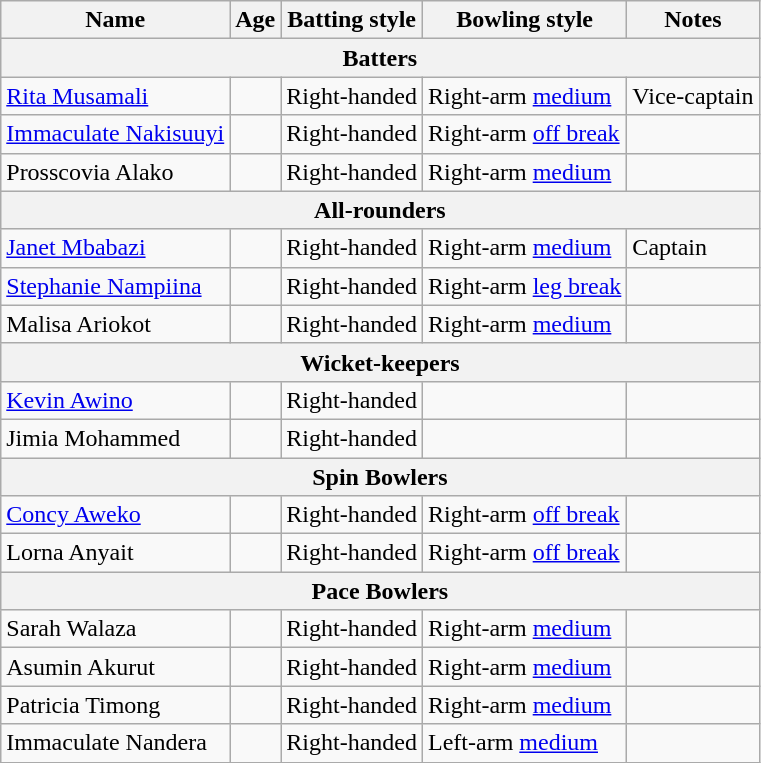<table class="wikitable">
<tr>
<th>Name</th>
<th>Age</th>
<th>Batting style</th>
<th>Bowling style</th>
<th>Notes</th>
</tr>
<tr>
<th colspan="5">Batters</th>
</tr>
<tr>
<td><a href='#'>Rita Musamali</a></td>
<td></td>
<td>Right-handed</td>
<td>Right-arm <a href='#'>medium</a></td>
<td>Vice-captain</td>
</tr>
<tr>
<td><a href='#'>Immaculate Nakisuuyi</a></td>
<td></td>
<td>Right-handed</td>
<td>Right-arm <a href='#'>off break</a></td>
<td></td>
</tr>
<tr>
<td>Prosscovia Alako</td>
<td></td>
<td>Right-handed</td>
<td>Right-arm <a href='#'>medium</a></td>
<td></td>
</tr>
<tr>
<th colspan="5">All-rounders</th>
</tr>
<tr>
<td><a href='#'>Janet Mbabazi</a></td>
<td></td>
<td>Right-handed</td>
<td>Right-arm <a href='#'>medium</a></td>
<td>Captain</td>
</tr>
<tr>
<td><a href='#'>Stephanie Nampiina</a></td>
<td></td>
<td>Right-handed</td>
<td>Right-arm <a href='#'>leg break</a></td>
<td></td>
</tr>
<tr>
<td>Malisa Ariokot</td>
<td></td>
<td>Right-handed</td>
<td>Right-arm <a href='#'>medium</a></td>
<td></td>
</tr>
<tr>
<th colspan="5">Wicket-keepers</th>
</tr>
<tr>
<td><a href='#'>Kevin Awino</a></td>
<td></td>
<td>Right-handed</td>
<td></td>
<td></td>
</tr>
<tr>
<td>Jimia Mohammed</td>
<td></td>
<td>Right-handed</td>
<td></td>
<td></td>
</tr>
<tr>
<th colspan="5">Spin Bowlers</th>
</tr>
<tr>
<td><a href='#'>Concy Aweko</a></td>
<td></td>
<td>Right-handed</td>
<td>Right-arm <a href='#'>off break</a></td>
<td></td>
</tr>
<tr>
<td>Lorna Anyait</td>
<td></td>
<td>Right-handed</td>
<td>Right-arm <a href='#'>off break</a></td>
<td></td>
</tr>
<tr>
<th colspan="5">Pace Bowlers</th>
</tr>
<tr>
<td>Sarah Walaza</td>
<td></td>
<td>Right-handed</td>
<td>Right-arm <a href='#'>medium</a></td>
<td></td>
</tr>
<tr>
<td>Asumin Akurut</td>
<td></td>
<td>Right-handed</td>
<td>Right-arm <a href='#'>medium</a></td>
<td></td>
</tr>
<tr>
<td>Patricia Timong</td>
<td></td>
<td>Right-handed</td>
<td>Right-arm <a href='#'>medium</a></td>
<td></td>
</tr>
<tr>
<td>Immaculate Nandera</td>
<td></td>
<td>Right-handed</td>
<td>Left-arm <a href='#'>medium</a></td>
<td></td>
</tr>
</table>
